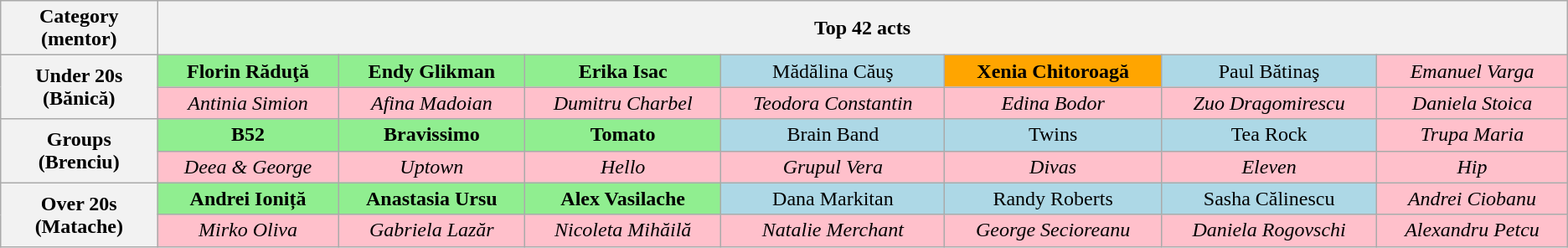<table class="wikitable" style="text-align:center">
<tr>
<th style="width:10%;">Category (mentor)</th>
<th colspan="7">Top 42 acts</th>
</tr>
<tr>
<th rowspan="2">Under 20s (Bănică)</th>
<td bgcolor=lightgreen><strong>Florin Răduţă</strong></td>
<td bgcolor=lightgreen><strong>Endy Glikman</strong></td>
<td bgcolor=lightgreen><strong>Erika Isac</strong></td>
<td bgcolor=lightblue>Mădălina Căuş</td>
<td bgcolor=orange><strong>Xenia Chitoroagă</strong></td>
<td bgcolor=lightblue>Paul Bătinaş</td>
<td bgcolor=pink><em>Emanuel Varga</em></td>
</tr>
<tr>
<td bgcolor=pink><em>Antinia Simion</em></td>
<td bgcolor=pink><em>Afina Madoian</em></td>
<td bgcolor=pink><em>Dumitru Charbel</em></td>
<td bgcolor=pink><em>Teodora Constantin</em></td>
<td bgcolor=pink><em>Edina Bodor</em></td>
<td bgcolor=pink><em>Zuo Dragomirescu</em></td>
<td bgcolor=pink><em>Daniela Stoica</em></td>
</tr>
<tr>
<th rowspan="2">Groups (Brenciu)</th>
<td bgcolor=lightgreen><strong>B52</strong></td>
<td bgcolor=lightgreen><strong>Bravissimo</strong></td>
<td bgcolor=lightgreen><strong>Tomato</strong></td>
<td bgcolor=lightblue>Brain Band</td>
<td bgcolor=lightblue>Twins</td>
<td bgcolor=lightblue>Tea Rock</td>
<td bgcolor=pink><em>Trupa Maria</em></td>
</tr>
<tr>
<td bgcolor=pink><em>Deea & George</em></td>
<td bgcolor=pink><em>Uptown</em></td>
<td bgcolor=pink><em>Hello</em></td>
<td bgcolor=pink><em>Grupul Vera</em></td>
<td bgcolor=pink><em>Divas</em></td>
<td bgcolor=pink><em>Eleven</em></td>
<td bgcolor=pink><em>Hip</em></td>
</tr>
<tr>
<th rowspan="2">Over 20s (Matache)</th>
<td bgcolor=lightgreen><strong>Andrei Ioniță</strong></td>
<td bgcolor=lightgreen><strong>Anastasia Ursu</strong></td>
<td bgcolor=lightgreen><strong>Alex Vasilache</strong></td>
<td bgcolor=lightblue>Dana Markitan</td>
<td bgcolor=lightblue>Randy Roberts</td>
<td bgcolor=lightblue>Sasha Călinescu</td>
<td bgcolor=pink><em>Andrei Ciobanu</em></td>
</tr>
<tr>
<td bgcolor=pink><em>Mirko Oliva</em></td>
<td bgcolor=pink><em>Gabriela Lazăr</em></td>
<td bgcolor=pink><em>Nicoleta Mihăilă</em></td>
<td bgcolor=pink><em>Natalie Merchant</em></td>
<td bgcolor=pink><em>George Secioreanu</em></td>
<td bgcolor=pink><em>Daniela Rogovschi</em></td>
<td bgcolor=pink><em>Alexandru Petcu</em></td>
</tr>
</table>
